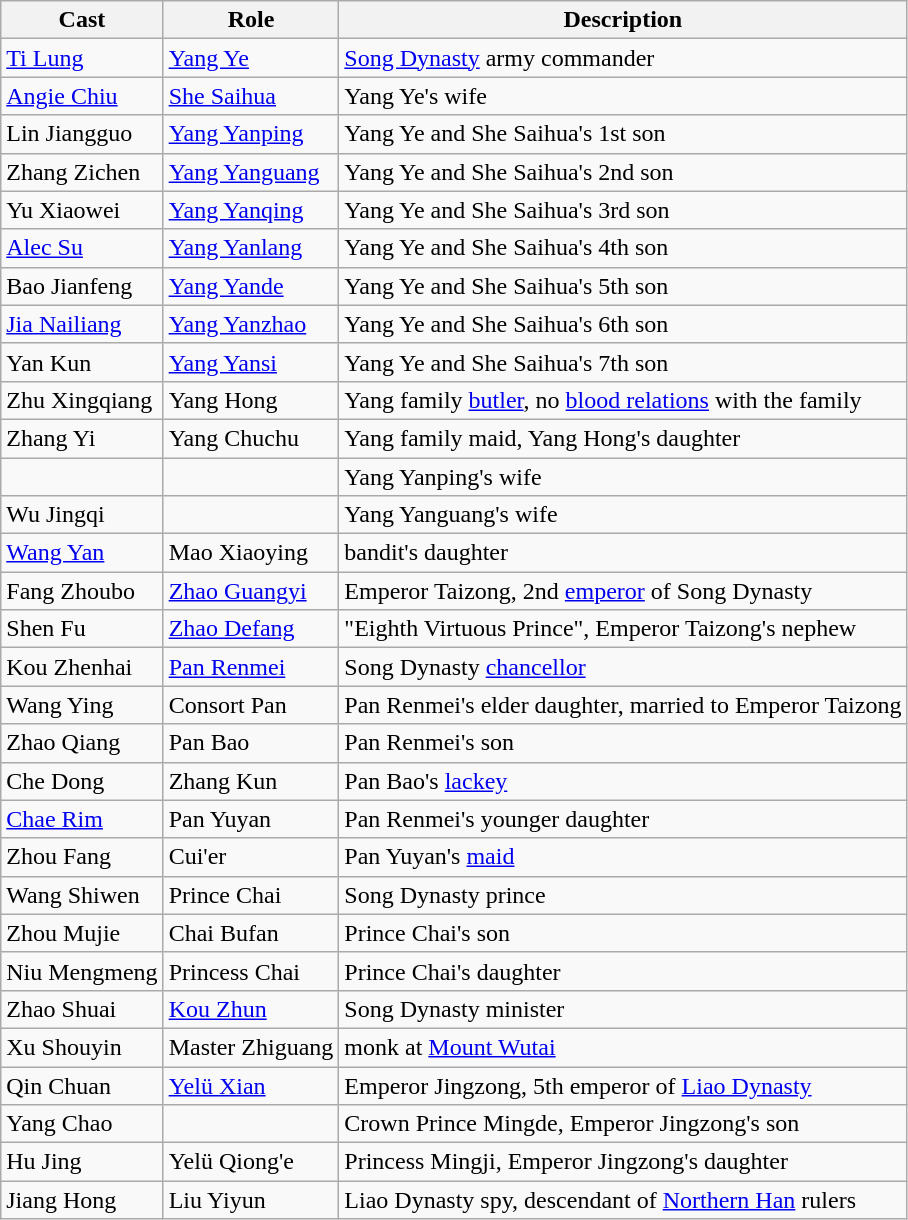<table class="wikitable">
<tr>
<th>Cast</th>
<th>Role</th>
<th>Description</th>
</tr>
<tr>
<td><a href='#'>Ti Lung</a></td>
<td><a href='#'>Yang Ye</a></td>
<td><a href='#'>Song Dynasty</a> army commander</td>
</tr>
<tr>
<td><a href='#'>Angie Chiu</a></td>
<td><a href='#'>She Saihua</a></td>
<td>Yang Ye's wife</td>
</tr>
<tr>
<td>Lin Jiangguo</td>
<td><a href='#'>Yang Yanping</a></td>
<td>Yang Ye and She Saihua's 1st son</td>
</tr>
<tr>
<td>Zhang Zichen</td>
<td><a href='#'>Yang Yanguang</a></td>
<td>Yang Ye and She Saihua's 2nd son</td>
</tr>
<tr>
<td>Yu Xiaowei</td>
<td><a href='#'>Yang Yanqing</a></td>
<td>Yang Ye and She Saihua's 3rd son</td>
</tr>
<tr>
<td><a href='#'>Alec Su</a></td>
<td><a href='#'>Yang Yanlang</a></td>
<td>Yang Ye and She Saihua's 4th son</td>
</tr>
<tr>
<td>Bao Jianfeng</td>
<td><a href='#'>Yang Yande</a></td>
<td>Yang Ye and She Saihua's 5th son</td>
</tr>
<tr>
<td><a href='#'>Jia Nailiang</a></td>
<td><a href='#'>Yang Yanzhao</a></td>
<td>Yang Ye and She Saihua's 6th son</td>
</tr>
<tr>
<td>Yan Kun</td>
<td><a href='#'>Yang Yansi</a></td>
<td>Yang Ye and She Saihua's 7th son</td>
</tr>
<tr>
<td>Zhu Xingqiang</td>
<td>Yang Hong</td>
<td>Yang family <a href='#'>butler</a>, no <a href='#'>blood relations</a> with the family</td>
</tr>
<tr>
<td>Zhang Yi</td>
<td>Yang Chuchu</td>
<td>Yang family maid, Yang Hong's daughter</td>
</tr>
<tr>
<td></td>
<td></td>
<td>Yang Yanping's wife</td>
</tr>
<tr>
<td>Wu Jingqi</td>
<td></td>
<td>Yang Yanguang's wife</td>
</tr>
<tr>
<td><a href='#'>Wang Yan</a></td>
<td>Mao Xiaoying</td>
<td>bandit's daughter</td>
</tr>
<tr>
<td>Fang Zhoubo</td>
<td><a href='#'>Zhao Guangyi</a></td>
<td>Emperor Taizong, 2nd <a href='#'>emperor</a> of Song Dynasty</td>
</tr>
<tr>
<td>Shen Fu</td>
<td><a href='#'>Zhao Defang</a></td>
<td>"Eighth Virtuous Prince", Emperor Taizong's nephew</td>
</tr>
<tr>
<td>Kou Zhenhai</td>
<td><a href='#'>Pan Renmei</a></td>
<td>Song Dynasty <a href='#'>chancellor</a></td>
</tr>
<tr>
<td>Wang Ying</td>
<td>Consort Pan</td>
<td>Pan Renmei's elder daughter, married to Emperor Taizong</td>
</tr>
<tr>
<td>Zhao Qiang</td>
<td>Pan Bao</td>
<td>Pan Renmei's son</td>
</tr>
<tr>
<td>Che Dong</td>
<td>Zhang Kun</td>
<td>Pan Bao's <a href='#'>lackey</a></td>
</tr>
<tr>
<td><a href='#'>Chae Rim</a></td>
<td>Pan Yuyan</td>
<td>Pan Renmei's younger daughter</td>
</tr>
<tr>
<td>Zhou Fang</td>
<td>Cui'er</td>
<td>Pan Yuyan's <a href='#'>maid</a></td>
</tr>
<tr>
<td>Wang Shiwen</td>
<td>Prince Chai</td>
<td>Song Dynasty prince</td>
</tr>
<tr>
<td>Zhou Mujie</td>
<td>Chai Bufan</td>
<td>Prince Chai's son</td>
</tr>
<tr>
<td>Niu Mengmeng</td>
<td>Princess Chai</td>
<td>Prince Chai's daughter</td>
</tr>
<tr>
<td>Zhao Shuai</td>
<td><a href='#'>Kou Zhun</a></td>
<td>Song Dynasty minister</td>
</tr>
<tr>
<td>Xu Shouyin</td>
<td>Master Zhiguang</td>
<td>monk at <a href='#'>Mount Wutai</a></td>
</tr>
<tr>
<td>Qin Chuan</td>
<td><a href='#'>Yelü Xian</a></td>
<td>Emperor Jingzong, 5th emperor of <a href='#'>Liao Dynasty</a></td>
</tr>
<tr>
<td>Yang Chao</td>
<td></td>
<td>Crown Prince Mingde, Emperor Jingzong's son</td>
</tr>
<tr>
<td>Hu Jing</td>
<td>Yelü Qiong'e</td>
<td>Princess Mingji, Emperor Jingzong's daughter</td>
</tr>
<tr>
<td>Jiang Hong</td>
<td>Liu Yiyun</td>
<td>Liao Dynasty spy, descendant of <a href='#'>Northern Han</a> rulers</td>
</tr>
</table>
